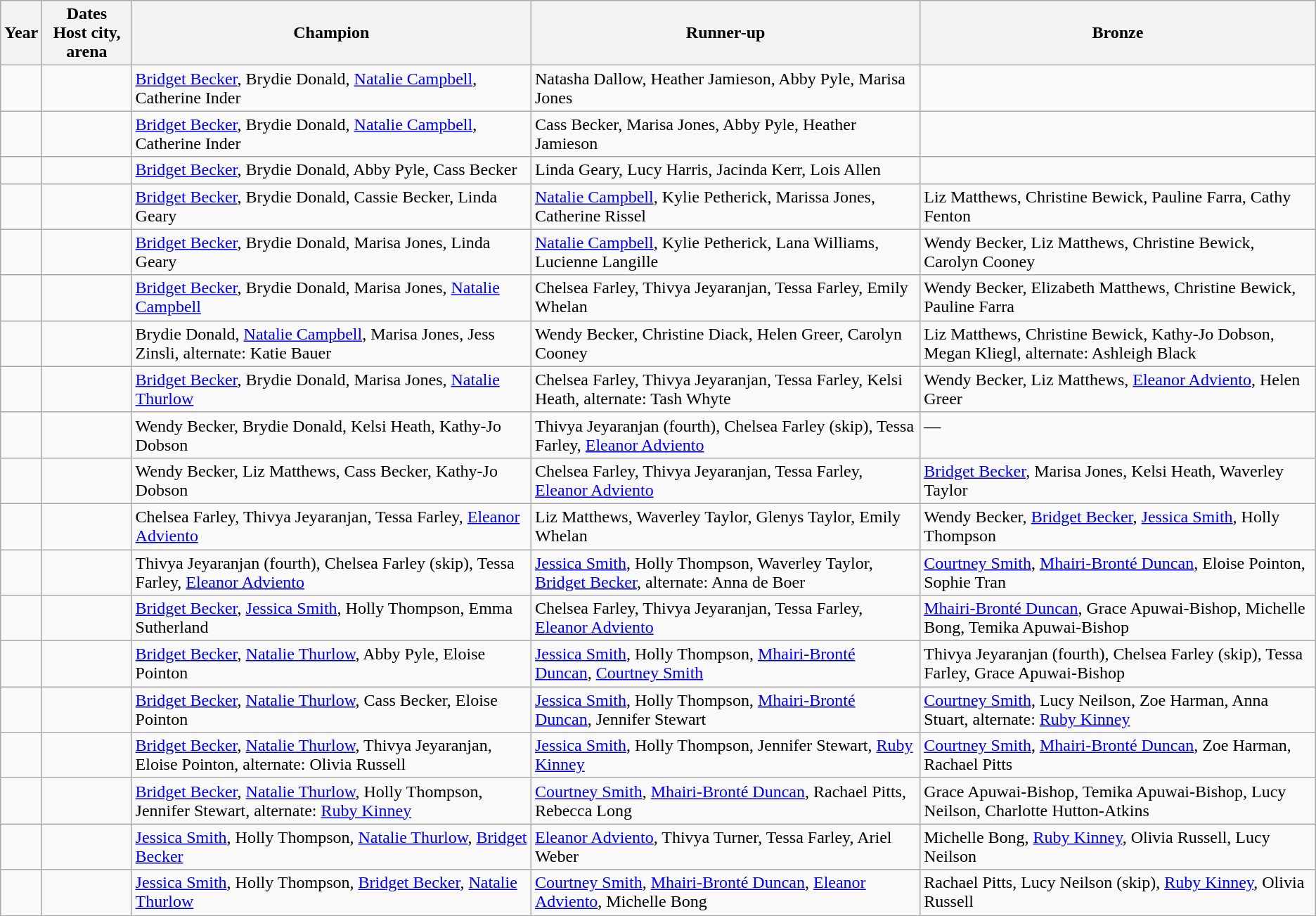<table class="wikitable">
<tr>
<th>Year</th>
<th>Dates<br>Host city, arena</th>
<th>Champion</th>
<th>Runner-up</th>
<th>Bronze</th>
</tr>
<tr valign="top">
<td></td>
<td></td>
<td><a href='#'>Bridget Becker</a>, Brydie Donald, <a href='#'>Natalie Campbell</a>, Catherine Inder</td>
<td>Natasha Dallow, Heather Jamieson, Abby Pyle, Marisa Jones</td>
<td></td>
</tr>
<tr valign="top">
<td></td>
<td></td>
<td><a href='#'>Bridget Becker</a>, Brydie Donald, <a href='#'>Natalie Campbell</a>, Catherine Inder</td>
<td>Cass Becker, Marisa Jones, Abby Pyle, Heather Jamieson</td>
<td></td>
</tr>
<tr valign="top">
<td></td>
<td></td>
<td><a href='#'>Bridget Becker</a>, Brydie Donald, Abby Pyle, Cass Becker</td>
<td>Linda Geary, Lucy Harris, Jacinda Kerr, Lois Allen</td>
<td></td>
</tr>
<tr valign="top">
<td></td>
<td></td>
<td><a href='#'>Bridget Becker</a>, Brydie Donald, Cassie Becker, Linda Geary</td>
<td><a href='#'>Natalie Campbell</a>, Kylie Petherick, Marissa Jones, Catherine Rissel</td>
<td>Liz Matthews, Christine Bewick, Pauline Farra, Cathy Fenton</td>
</tr>
<tr valign="top">
<td></td>
<td></td>
<td><a href='#'>Bridget Becker</a>, Brydie Donald, Marisa Jones, Linda Geary</td>
<td><a href='#'>Natalie Campbell</a>, Kylie Petherick, Lana Williams, Lucienne Langille</td>
<td>Wendy Becker, Liz Matthews, Christine Bewick, Carolyn Cooney</td>
</tr>
<tr valign="top">
<td></td>
<td></td>
<td><a href='#'>Bridget Becker</a>, Brydie Donald, Marisa Jones, <a href='#'>Natalie Campbell</a></td>
<td>Chelsea Farley, Thivya Jeyaranjan, Tessa Farley, Emily Whelan</td>
<td>Wendy Becker, Elizabeth Matthews, Christine Bewick, Pauline Farra</td>
</tr>
<tr valign="top">
<td></td>
<td></td>
<td>Brydie Donald, <a href='#'>Natalie Campbell</a>, Marisa Jones, Jess Zinsli, alternate: Katie Bauer</td>
<td>Wendy Becker, Christine Diack, Helen Greer, Carolyn Cooney</td>
<td>Liz Matthews, Christine Bewick, Kathy-Jo Dobson, Megan Kliegl, alternate: Ashleigh Black</td>
</tr>
<tr valign="top">
<td></td>
<td></td>
<td><a href='#'>Bridget Becker</a>, Brydie Donald, Marisa Jones, <a href='#'>Natalie Thurlow</a></td>
<td>Chelsea Farley, Thivya Jeyaranjan, Tessa Farley, Kelsi Heath, alternate: Tash Whyte</td>
<td>Wendy Becker, Liz Matthews, <a href='#'>Eleanor Adviento</a>, Helen Greer</td>
</tr>
<tr valign="top">
<td></td>
<td></td>
<td>Wendy Becker, Brydie Donald, Kelsi Heath, Kathy-Jo Dobson</td>
<td>Thivya Jeyaranjan (fourth), Chelsea Farley (skip), Tessa Farley, <a href='#'>Eleanor Adviento</a></td>
<td>—</td>
</tr>
<tr valign="top">
<td></td>
<td></td>
<td>Wendy Becker, Liz Matthews, Cass Becker, Kathy-Jo Dobson</td>
<td>Chelsea Farley, Thivya Jeyaranjan, Tessa Farley, <a href='#'>Eleanor Adviento</a></td>
<td><a href='#'>Bridget Becker</a>, Marisa Jones, Kelsi Heath, Waverley Taylor</td>
</tr>
<tr valign="top">
<td></td>
<td></td>
<td>Chelsea Farley, Thivya Jeyaranjan, Tessa Farley, <a href='#'>Eleanor Adviento</a></td>
<td>Liz Matthews, Waverley Taylor, Glenys Taylor, Emily Whelan</td>
<td>Wendy Becker, <a href='#'>Bridget Becker</a>, <a href='#'>Jessica Smith</a>, Holly Thompson</td>
</tr>
<tr valign="top">
<td></td>
<td></td>
<td>Thivya Jeyaranjan (fourth), Chelsea Farley (skip), Tessa Farley, <a href='#'>Eleanor Adviento</a></td>
<td><a href='#'>Jessica Smith</a>, Holly Thompson, Waverley Taylor, <a href='#'>Bridget Becker</a>, alternate: Anna de Boer</td>
<td><a href='#'>Courtney Smith</a>, <a href='#'>Mhairi-Bronté Duncan</a>, Eloise Pointon, Sophie Tran</td>
</tr>
<tr valign="top">
<td></td>
<td></td>
<td><a href='#'>Bridget Becker</a>, <a href='#'>Jessica Smith</a>, Holly Thompson, Emma Sutherland</td>
<td>Chelsea Farley, Thivya Jeyaranjan, Tessa Farley, <a href='#'>Eleanor Adviento</a></td>
<td><a href='#'>Mhairi-Bronté Duncan</a>, Grace Apuwai-Bishop, Michelle Bong, Temika Apuwai-Bishop</td>
</tr>
<tr valign="top">
<td></td>
<td></td>
<td><a href='#'>Bridget Becker</a>, <a href='#'>Natalie Thurlow</a>, Abby Pyle, Eloise Pointon</td>
<td><a href='#'>Jessica Smith</a>, Holly Thompson, <a href='#'>Mhairi-Bronté Duncan</a>, <a href='#'>Courtney Smith</a></td>
<td>Thivya Jeyaranjan (fourth), Chelsea Farley (skip), Tessa Farley, Grace Apuwai-Bishop</td>
</tr>
<tr valign="top">
<td></td>
<td></td>
<td><a href='#'>Bridget Becker</a>, <a href='#'>Natalie Thurlow</a>, Cass Becker, Eloise Pointon</td>
<td><a href='#'>Jessica Smith</a>, Holly Thompson, <a href='#'>Mhairi-Bronté Duncan</a>, Jennifer Stewart</td>
<td><a href='#'>Courtney Smith</a>, Lucy Neilson, Zoe Harman, Anna Stuart, alternate: <a href='#'>Ruby Kinney</a></td>
</tr>
<tr valign="top">
<td></td>
<td></td>
<td><a href='#'>Bridget Becker</a>, <a href='#'>Natalie Thurlow</a>, Thivya Jeyaranjan, Eloise Pointon, alternate: Olivia Russell</td>
<td><a href='#'>Jessica Smith</a>, Holly Thompson, Jennifer Stewart, <a href='#'>Ruby Kinney</a></td>
<td><a href='#'>Courtney Smith</a>, <a href='#'>Mhairi-Bronté Duncan</a>, Zoe Harman, Rachael Pitts</td>
</tr>
<tr valign="top">
<td></td>
<td></td>
<td><a href='#'>Bridget Becker</a>, <a href='#'>Natalie Thurlow</a>, Holly Thompson, Jennifer Stewart, alternate: <a href='#'>Ruby Kinney</a></td>
<td><a href='#'>Courtney Smith</a>, <a href='#'>Mhairi-Bronté Duncan</a>, Rachael Pitts, Rebecca Long</td>
<td>Grace Apuwai-Bishop, Temika Apuwai-Bishop, Lucy Neilson, Charlotte Hutton-Atkins</td>
</tr>
<tr valign="top">
<td></td>
<td></td>
<td><a href='#'>Jessica Smith</a>, Holly Thompson, <a href='#'>Natalie Thurlow</a>, <a href='#'>Bridget Becker</a></td>
<td><a href='#'>Eleanor Adviento</a>, Thivya Turner, Tessa Farley, Ariel Weber</td>
<td>Michelle Bong, <a href='#'>Ruby Kinney</a>, Olivia Russell, Lucy Neilson</td>
</tr>
<tr valign="top">
<td></td>
<td></td>
<td><a href='#'>Jessica Smith</a>, Holly Thompson, <a href='#'>Bridget Becker</a>, <a href='#'>Natalie Thurlow</a></td>
<td><a href='#'>Courtney Smith</a>, <a href='#'>Mhairi-Bronté Duncan</a>, <a href='#'>Eleanor Adviento</a>, Michelle Bong</td>
<td>Rachael Pitts, Lucy Neilson (skip), <a href='#'>Ruby Kinney</a>, Olivia Russell</td>
</tr>
</table>
